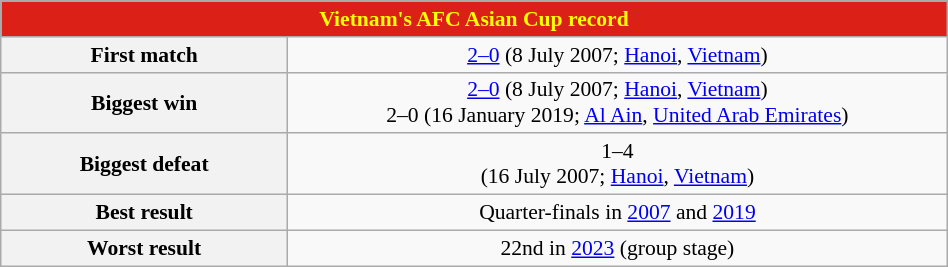<table class="wikitable collapsible collapsed" style="text-align:center; font-size:90%; width:50%">
<tr>
<th colspan="6" style="background: #DB2017; color:#FFFF00;">Vietnam's AFC Asian Cup record</th>
</tr>
<tr>
<th width=10%>First match</th>
<td width=23% style="text-align:center"> <a href='#'>2–0</a>  (8 July 2007; <a href='#'>Hanoi</a>, <a href='#'>Vietnam</a>)</td>
</tr>
<tr>
<th width=10%>Biggest win</th>
<td width=23% style="text-align:center"> <a href='#'>2–0</a>  (8 July 2007; <a href='#'>Hanoi</a>, <a href='#'>Vietnam</a>)<br> 2–0  (16 January 2019; <a href='#'>Al Ain</a>, <a href='#'>United Arab Emirates</a>)</td>
</tr>
<tr>
<th width=10%>Biggest defeat</th>
<td width=23% style="text-align:center"> 1–4 <br> (16 July 2007; <a href='#'>Hanoi</a>, <a href='#'>Vietnam</a>)</td>
</tr>
<tr>
<th width=10%>Best result</th>
<td width=23% style="text-align:center">Quarter-finals in <a href='#'>2007</a> and <a href='#'>2019</a></td>
</tr>
<tr>
<th width=10%>Worst result</th>
<td width=23% style="text-align:center">22nd in <a href='#'>2023</a> (group stage)</td>
</tr>
</table>
